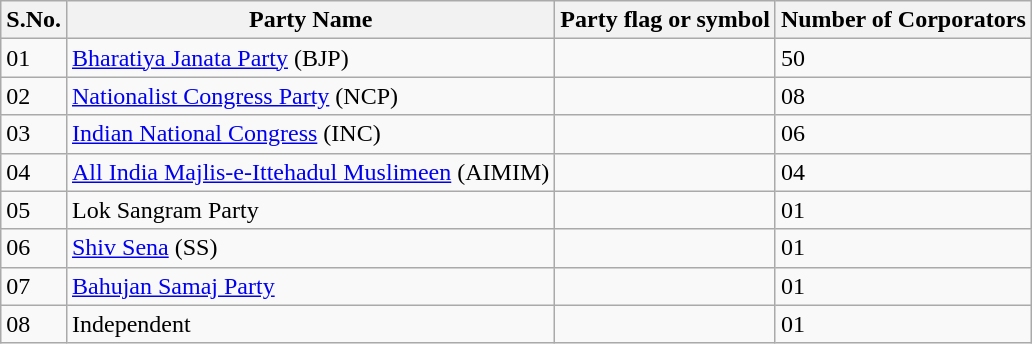<table class="sortable wikitable">
<tr>
<th>S.No.</th>
<th>Party Name</th>
<th>Party flag or symbol</th>
<th>Number of Corporators</th>
</tr>
<tr>
<td>01</td>
<td><a href='#'>Bharatiya Janata Party</a> (BJP)</td>
<td></td>
<td>50</td>
</tr>
<tr>
<td>02</td>
<td><a href='#'>Nationalist Congress Party</a> (NCP)</td>
<td></td>
<td>08</td>
</tr>
<tr>
<td>03</td>
<td><a href='#'>Indian National Congress</a> (INC)</td>
<td></td>
<td>06</td>
</tr>
<tr>
<td>04</td>
<td><a href='#'>All India Majlis-e-Ittehadul Muslimeen</a> (AIMIM)</td>
<td></td>
<td>04</td>
</tr>
<tr>
<td>05</td>
<td>Lok Sangram Party</td>
<td></td>
<td>01</td>
</tr>
<tr>
<td>06</td>
<td><a href='#'>Shiv Sena</a> (SS)</td>
<td></td>
<td>01</td>
</tr>
<tr>
<td>07</td>
<td><a href='#'>Bahujan Samaj Party</a></td>
<td></td>
<td>01</td>
</tr>
<tr>
<td>08</td>
<td>Independent</td>
<td></td>
<td>01</td>
</tr>
</table>
